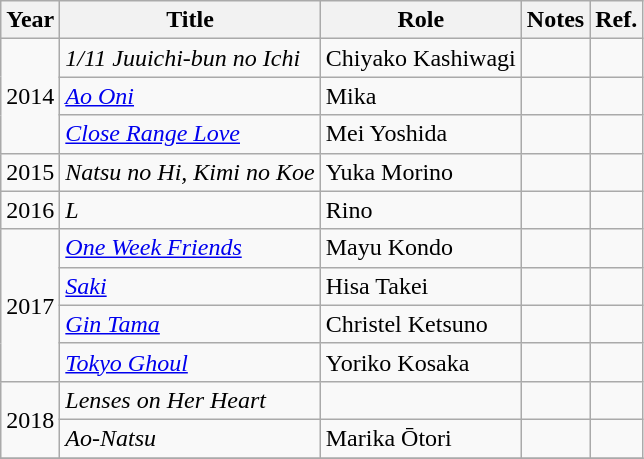<table class="wikitable">
<tr>
<th>Year</th>
<th>Title</th>
<th>Role</th>
<th>Notes</th>
<th>Ref.</th>
</tr>
<tr>
<td rowspan="3">2014</td>
<td><em>1/11 Juuichi-bun no Ichi</em></td>
<td>Chiyako Kashiwagi</td>
<td></td>
<td></td>
</tr>
<tr>
<td><em><a href='#'>Ao Oni</a></em></td>
<td>Mika</td>
<td></td>
<td></td>
</tr>
<tr>
<td><em><a href='#'>Close Range Love</a></em></td>
<td>Mei Yoshida</td>
<td></td>
<td></td>
</tr>
<tr>
<td>2015</td>
<td><em>Natsu no Hi, Kimi no Koe</em></td>
<td>Yuka Morino</td>
<td></td>
<td></td>
</tr>
<tr>
<td>2016</td>
<td><em>L</em></td>
<td>Rino</td>
<td></td>
<td></td>
</tr>
<tr>
<td rowspan="4">2017</td>
<td><em><a href='#'>One Week Friends</a></em></td>
<td>Mayu Kondo</td>
<td></td>
<td></td>
</tr>
<tr>
<td><em><a href='#'>Saki</a></em></td>
<td>Hisa Takei</td>
<td></td>
<td></td>
</tr>
<tr>
<td><em><a href='#'>Gin Tama</a></em></td>
<td>Christel Ketsuno</td>
<td></td>
<td></td>
</tr>
<tr>
<td><em><a href='#'>Tokyo Ghoul</a></em></td>
<td>Yoriko Kosaka</td>
<td></td>
<td></td>
</tr>
<tr>
<td rowspan="2">2018</td>
<td><em>Lenses on Her Heart</em></td>
<td></td>
<td></td>
<td></td>
</tr>
<tr>
<td><em>Ao-Natsu</em></td>
<td>Marika Ōtori</td>
<td></td>
<td></td>
</tr>
<tr>
</tr>
</table>
